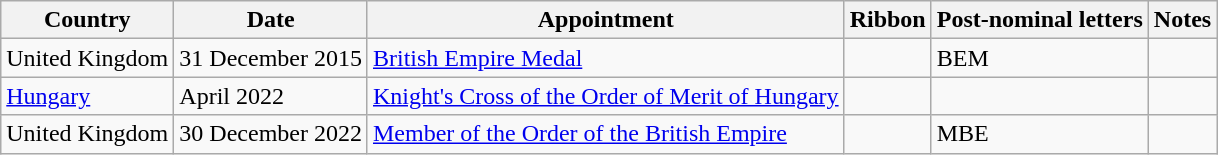<table class="wikitable sortable">
<tr>
<th>Country</th>
<th>Date</th>
<th>Appointment</th>
<th>Ribbon</th>
<th>Post-nominal letters</th>
<th>Notes</th>
</tr>
<tr>
<td>United Kingdom</td>
<td>31 December 2015</td>
<td><a href='#'>British Empire Medal</a></td>
<td></td>
<td>BEM</td>
<td></td>
</tr>
<tr>
<td><a href='#'>Hungary</a></td>
<td>April 2022</td>
<td><a href='#'>Knight's Cross of the Order of Merit of Hungary</a></td>
<td></td>
<td></td>
<td></td>
</tr>
<tr>
<td>United Kingdom</td>
<td>30 December 2022</td>
<td><a href='#'>Member of the Order of the British Empire</a></td>
<td></td>
<td>MBE</td>
<td></td>
</tr>
</table>
